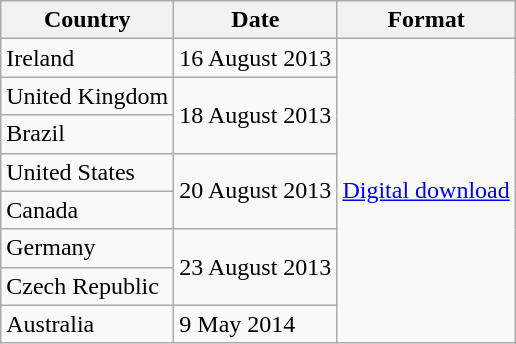<table class="wikitable plainrowheaders">
<tr>
<th scope="col">Country</th>
<th scope="col">Date</th>
<th scope="col">Format</th>
</tr>
<tr>
<td>Ireland</td>
<td>16 August 2013</td>
<td rowspan="8"><a href='#'>Digital download</a></td>
</tr>
<tr>
<td>United Kingdom</td>
<td rowspan="2">18 August 2013</td>
</tr>
<tr>
<td>Brazil</td>
</tr>
<tr>
<td>United States</td>
<td rowspan="2">20 August 2013</td>
</tr>
<tr>
<td>Canada</td>
</tr>
<tr>
<td>Germany</td>
<td rowspan="2">23 August 2013</td>
</tr>
<tr>
<td>Czech Republic</td>
</tr>
<tr>
<td>Australia</td>
<td>9 May 2014</td>
</tr>
</table>
